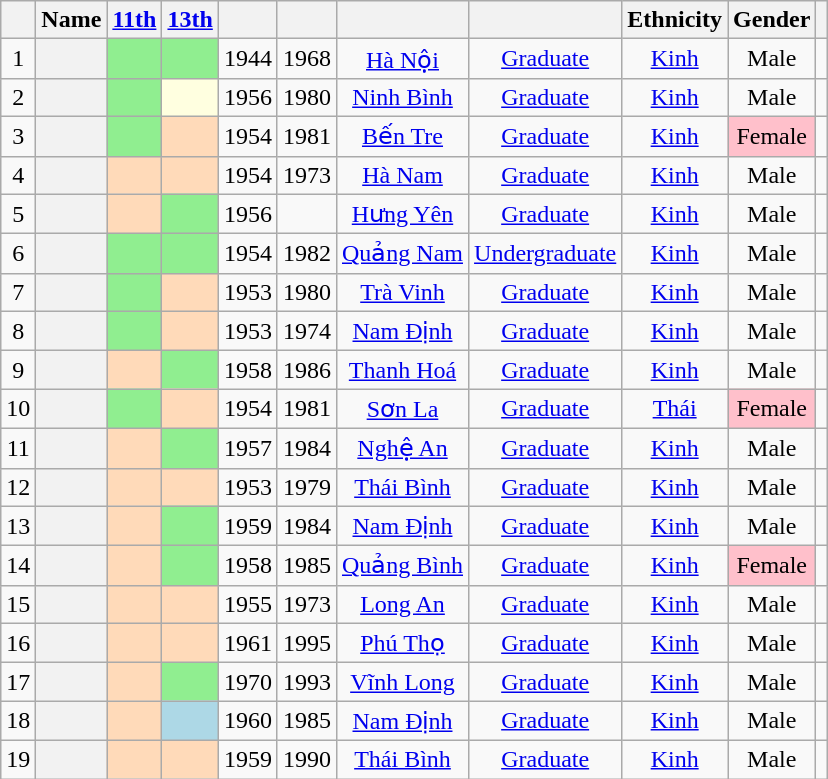<table class="wikitable sortable" style=text-align:center>
<tr>
<th scope=col></th>
<th scope=col>Name</th>
<th scope=col><a href='#'>11th</a></th>
<th scope=col><a href='#'>13th</a></th>
<th scope=col></th>
<th scope=col></th>
<th scope=col></th>
<th scope=col></th>
<th scope=col>Ethnicity</th>
<th scope=col>Gender</th>
<th scope=col class="unsortable"></th>
</tr>
<tr>
<td>1</td>
<th align="center" scope="row" style="font-weight:normal;"></th>
<td bgcolor = LightGreen></td>
<td bgcolor = LightGreen></td>
<td>1944</td>
<td>1968</td>
<td><a href='#'>Hà Nội</a></td>
<td><a href='#'>Graduate</a></td>
<td><a href='#'>Kinh</a></td>
<td>Male</td>
<td></td>
</tr>
<tr>
<td>2</td>
<th align="center" scope="row" style="font-weight:normal;"></th>
<td bgcolor = LightGreen></td>
<td bgcolor = LightYellow></td>
<td>1956</td>
<td>1980</td>
<td><a href='#'>Ninh Bình</a></td>
<td><a href='#'>Graduate</a></td>
<td><a href='#'>Kinh</a></td>
<td>Male</td>
<td></td>
</tr>
<tr>
<td>3</td>
<th align="center" scope="row" style="font-weight:normal;"></th>
<td bgcolor = LightGreen></td>
<td bgcolor = PeachPuff></td>
<td>1954</td>
<td>1981</td>
<td><a href='#'>Bến Tre</a></td>
<td><a href='#'>Graduate</a></td>
<td><a href='#'>Kinh</a></td>
<td style="background: Pink">Female</td>
<td></td>
</tr>
<tr>
<td>4</td>
<th align="center" scope="row" style="font-weight:normal;"></th>
<td bgcolor = PeachPuff></td>
<td bgcolor = PeachPuff></td>
<td>1954</td>
<td>1973</td>
<td><a href='#'>Hà Nam</a></td>
<td><a href='#'>Graduate</a></td>
<td><a href='#'>Kinh</a></td>
<td>Male</td>
<td></td>
</tr>
<tr>
<td>5</td>
<th align="center" scope="row" style="font-weight:normal;"></th>
<td bgcolor = PeachPuff></td>
<td bgcolor = LightGreen></td>
<td>1956</td>
<td></td>
<td><a href='#'>Hưng Yên</a></td>
<td><a href='#'>Graduate</a></td>
<td><a href='#'>Kinh</a></td>
<td>Male</td>
<td></td>
</tr>
<tr>
<td>6</td>
<th align="center" scope="row" style="font-weight:normal;"></th>
<td bgcolor = LightGreen></td>
<td bgcolor = LightGreen></td>
<td>1954</td>
<td>1982</td>
<td><a href='#'>Quảng Nam</a></td>
<td><a href='#'>Undergraduate</a></td>
<td><a href='#'>Kinh</a></td>
<td>Male</td>
<td></td>
</tr>
<tr>
<td>7</td>
<th align="center" scope="row" style="font-weight:normal;"></th>
<td bgcolor = LightGreen></td>
<td bgcolor = PeachPuff></td>
<td>1953</td>
<td>1980</td>
<td><a href='#'>Trà Vinh</a></td>
<td><a href='#'>Graduate</a></td>
<td><a href='#'>Kinh</a></td>
<td>Male</td>
<td></td>
</tr>
<tr>
<td>8</td>
<th align="center" scope="row" style="font-weight:normal;"></th>
<td bgcolor = LightGreen></td>
<td bgcolor = PeachPuff></td>
<td>1953</td>
<td>1974</td>
<td><a href='#'>Nam Định</a></td>
<td><a href='#'>Graduate</a></td>
<td><a href='#'>Kinh</a></td>
<td>Male</td>
<td></td>
</tr>
<tr>
<td>9</td>
<th align="center" scope="row" style="font-weight:normal;"></th>
<td bgcolor = PeachPuff></td>
<td bgcolor = LightGreen></td>
<td>1958</td>
<td>1986</td>
<td><a href='#'>Thanh Hoá</a></td>
<td><a href='#'>Graduate</a></td>
<td><a href='#'>Kinh</a></td>
<td>Male</td>
<td></td>
</tr>
<tr>
<td>10</td>
<th align="center" scope="row" style="font-weight:normal;"></th>
<td bgcolor = LightGreen></td>
<td bgcolor = PeachPuff></td>
<td>1954</td>
<td>1981</td>
<td><a href='#'>Sơn La</a></td>
<td><a href='#'>Graduate</a></td>
<td><a href='#'>Thái</a></td>
<td style="background: Pink">Female</td>
<td></td>
</tr>
<tr>
<td>11</td>
<th align="center" scope="row" style="font-weight:normal;"></th>
<td bgcolor = PeachPuff></td>
<td bgcolor = LightGreen></td>
<td>1957</td>
<td>1984</td>
<td><a href='#'>Nghệ An</a></td>
<td><a href='#'>Graduate</a></td>
<td><a href='#'>Kinh</a></td>
<td>Male</td>
<td></td>
</tr>
<tr>
<td>12</td>
<th align="center" scope="row" style="font-weight:normal;"></th>
<td bgcolor = PeachPuff></td>
<td bgcolor = PeachPuff></td>
<td>1953</td>
<td>1979</td>
<td><a href='#'>Thái Bình</a></td>
<td><a href='#'>Graduate</a></td>
<td><a href='#'>Kinh</a></td>
<td>Male</td>
<td></td>
</tr>
<tr>
<td>13</td>
<th align="center" scope="row" style="font-weight:normal;"></th>
<td bgcolor = PeachPuff></td>
<td bgcolor = LightGreen></td>
<td>1959</td>
<td>1984</td>
<td><a href='#'>Nam Định</a></td>
<td><a href='#'>Graduate</a></td>
<td><a href='#'>Kinh</a></td>
<td>Male</td>
<td></td>
</tr>
<tr>
<td>14</td>
<th align="center" scope="row" style="font-weight:normal;"></th>
<td bgcolor = PeachPuff></td>
<td bgcolor = LightGreen></td>
<td>1958</td>
<td>1985</td>
<td><a href='#'>Quảng Bình</a></td>
<td><a href='#'>Graduate</a></td>
<td><a href='#'>Kinh</a></td>
<td style="background: Pink">Female</td>
<td></td>
</tr>
<tr>
<td>15</td>
<th align="center" scope="row" style="font-weight:normal;"></th>
<td bgcolor = PeachPuff></td>
<td bgcolor = PeachPuff></td>
<td>1955</td>
<td>1973</td>
<td><a href='#'>Long An</a></td>
<td><a href='#'>Graduate</a></td>
<td><a href='#'>Kinh</a></td>
<td>Male</td>
<td></td>
</tr>
<tr>
<td>16</td>
<th align="center" scope="row" style="font-weight:normal;"></th>
<td bgcolor = PeachPuff></td>
<td bgcolor = PeachPuff></td>
<td>1961</td>
<td>1995</td>
<td><a href='#'>Phú Thọ</a></td>
<td><a href='#'>Graduate</a></td>
<td><a href='#'>Kinh</a></td>
<td>Male</td>
<td></td>
</tr>
<tr>
<td>17</td>
<th align="center" scope="row" style="font-weight:normal;"></th>
<td bgcolor = PeachPuff></td>
<td bgcolor = LightGreen></td>
<td>1970</td>
<td>1993</td>
<td><a href='#'>Vĩnh Long</a></td>
<td><a href='#'>Graduate</a></td>
<td><a href='#'>Kinh</a></td>
<td>Male</td>
<td></td>
</tr>
<tr>
<td>18</td>
<th align="center" scope="row" style="font-weight:normal;"></th>
<td bgcolor = PeachPuff></td>
<td bgcolor = LightBlue></td>
<td>1960</td>
<td>1985</td>
<td><a href='#'>Nam Định</a></td>
<td><a href='#'>Graduate</a></td>
<td><a href='#'>Kinh</a></td>
<td>Male</td>
<td></td>
</tr>
<tr>
<td>19</td>
<th align="center" scope="row" style="font-weight:normal;"></th>
<td bgcolor = PeachPuff></td>
<td bgcolor = PeachPuff></td>
<td>1959</td>
<td>1990</td>
<td><a href='#'>Thái Bình</a></td>
<td><a href='#'>Graduate</a></td>
<td><a href='#'>Kinh</a></td>
<td>Male</td>
<td></td>
</tr>
</table>
